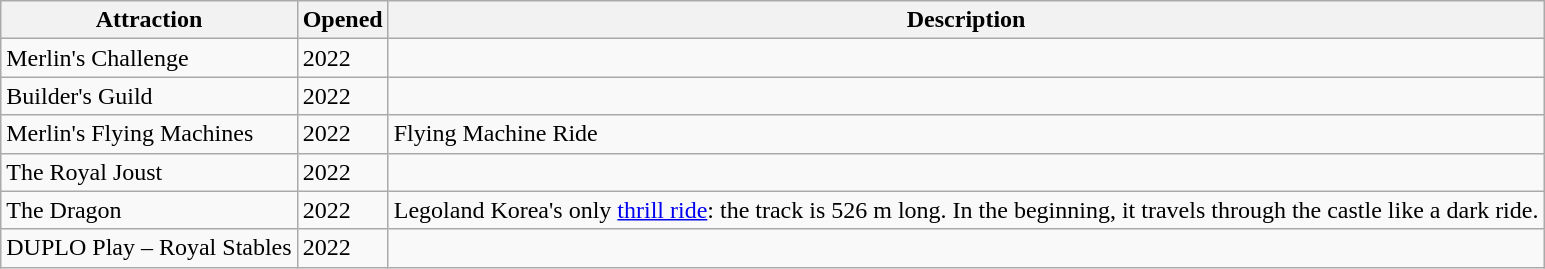<table class="wikitable sortable">
<tr>
<th>Attraction</th>
<th>Opened</th>
<th>Description</th>
</tr>
<tr>
<td>Merlin's Challenge</td>
<td>2022</td>
<td></td>
</tr>
<tr>
<td>Builder's Guild</td>
<td>2022</td>
<td></td>
</tr>
<tr>
<td>Merlin's Flying Machines</td>
<td>2022</td>
<td>Flying Machine Ride </td>
</tr>
<tr>
<td>The Royal Joust</td>
<td>2022</td>
<td></td>
</tr>
<tr>
<td>The Dragon</td>
<td>2022</td>
<td>Legoland Korea's only <a href='#'>thrill ride</a>: the track is 526 m long. In the beginning, it travels through the castle like a dark ride.</td>
</tr>
<tr>
<td>DUPLO Play – Royal Stables</td>
<td>2022</td>
<td></td>
</tr>
</table>
